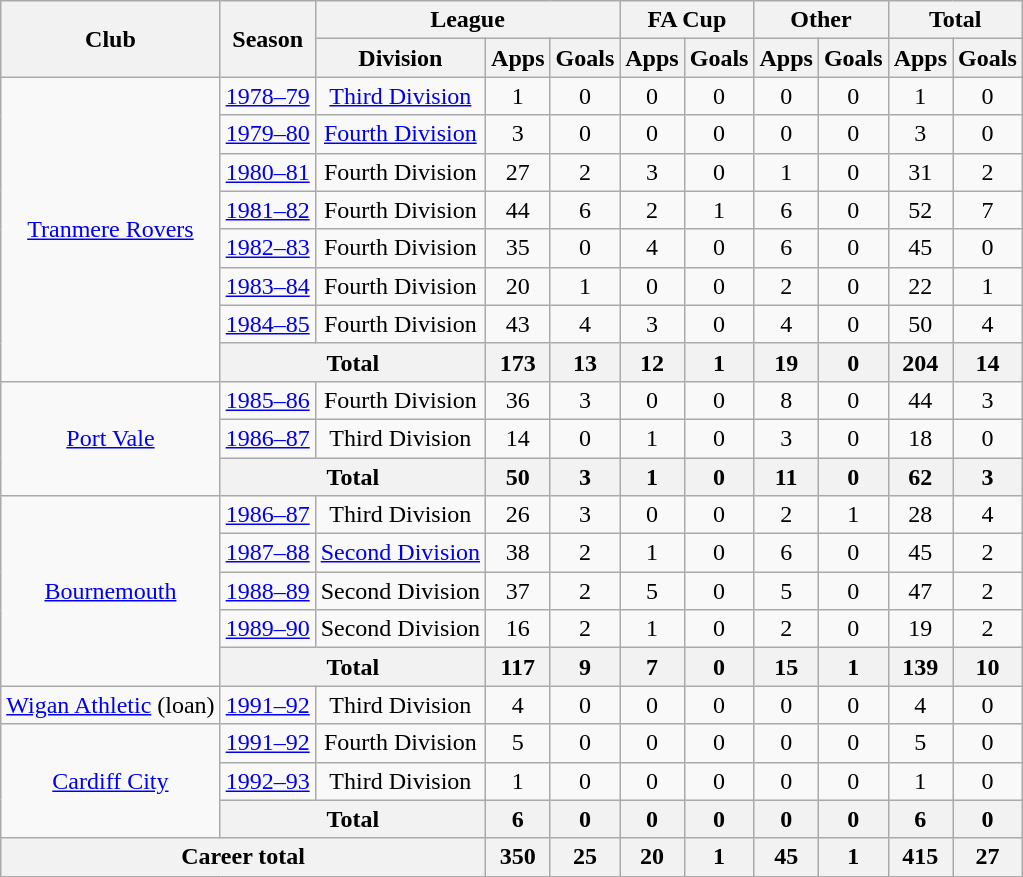<table class="wikitable" style="text-align:center">
<tr>
<th rowspan="2">Club</th>
<th rowspan="2">Season</th>
<th colspan="3">League</th>
<th colspan="2">FA Cup</th>
<th colspan="2">Other</th>
<th colspan="2">Total</th>
</tr>
<tr>
<th>Division</th>
<th>Apps</th>
<th>Goals</th>
<th>Apps</th>
<th>Goals</th>
<th>Apps</th>
<th>Goals</th>
<th>Apps</th>
<th>Goals</th>
</tr>
<tr>
<td rowspan="8"><a href='#'>Tranmere Rovers</a></td>
<td><a href='#'>1978–79</a></td>
<td><a href='#'>Third Division</a></td>
<td>1</td>
<td>0</td>
<td>0</td>
<td>0</td>
<td>0</td>
<td>0</td>
<td>1</td>
<td>0</td>
</tr>
<tr>
<td><a href='#'>1979–80</a></td>
<td><a href='#'>Fourth Division</a></td>
<td>3</td>
<td>0</td>
<td>0</td>
<td>0</td>
<td>0</td>
<td>0</td>
<td>3</td>
<td>0</td>
</tr>
<tr>
<td><a href='#'>1980–81</a></td>
<td>Fourth Division</td>
<td>27</td>
<td>2</td>
<td>3</td>
<td>0</td>
<td>1</td>
<td>0</td>
<td>31</td>
<td>2</td>
</tr>
<tr>
<td><a href='#'>1981–82</a></td>
<td>Fourth Division</td>
<td>44</td>
<td>6</td>
<td>2</td>
<td>1</td>
<td>6</td>
<td>0</td>
<td>52</td>
<td>7</td>
</tr>
<tr>
<td><a href='#'>1982–83</a></td>
<td>Fourth Division</td>
<td>35</td>
<td>0</td>
<td>4</td>
<td>0</td>
<td>6</td>
<td>0</td>
<td>45</td>
<td>0</td>
</tr>
<tr>
<td><a href='#'>1983–84</a></td>
<td>Fourth Division</td>
<td>20</td>
<td>1</td>
<td>0</td>
<td>0</td>
<td>2</td>
<td>0</td>
<td>22</td>
<td>1</td>
</tr>
<tr>
<td><a href='#'>1984–85</a></td>
<td>Fourth Division</td>
<td>43</td>
<td>4</td>
<td>3</td>
<td>0</td>
<td>4</td>
<td>0</td>
<td>50</td>
<td>4</td>
</tr>
<tr>
<th colspan="2">Total</th>
<th>173</th>
<th>13</th>
<th>12</th>
<th>1</th>
<th>19</th>
<th>0</th>
<th>204</th>
<th>14</th>
</tr>
<tr>
<td rowspan="3"><a href='#'>Port Vale</a></td>
<td><a href='#'>1985–86</a></td>
<td>Fourth Division</td>
<td>36</td>
<td>3</td>
<td>0</td>
<td>0</td>
<td>8</td>
<td>0</td>
<td>44</td>
<td>3</td>
</tr>
<tr>
<td><a href='#'>1986–87</a></td>
<td>Third Division</td>
<td>14</td>
<td>0</td>
<td>1</td>
<td>0</td>
<td>3</td>
<td>0</td>
<td>18</td>
<td>0</td>
</tr>
<tr>
<th colspan="2">Total</th>
<th>50</th>
<th>3</th>
<th>1</th>
<th>0</th>
<th>11</th>
<th>0</th>
<th>62</th>
<th>3</th>
</tr>
<tr>
<td rowspan="5"><a href='#'>Bournemouth</a></td>
<td><a href='#'>1986–87</a></td>
<td>Third Division</td>
<td>26</td>
<td>3</td>
<td>0</td>
<td>0</td>
<td>2</td>
<td>1</td>
<td>28</td>
<td>4</td>
</tr>
<tr>
<td><a href='#'>1987–88</a></td>
<td><a href='#'>Second Division</a></td>
<td>38</td>
<td>2</td>
<td>1</td>
<td>0</td>
<td>6</td>
<td>0</td>
<td>45</td>
<td>2</td>
</tr>
<tr>
<td><a href='#'>1988–89</a></td>
<td>Second Division</td>
<td>37</td>
<td>2</td>
<td>5</td>
<td>0</td>
<td>5</td>
<td>0</td>
<td>47</td>
<td>2</td>
</tr>
<tr>
<td><a href='#'>1989–90</a></td>
<td>Second Division</td>
<td>16</td>
<td>2</td>
<td>1</td>
<td>0</td>
<td>2</td>
<td>0</td>
<td>19</td>
<td>2</td>
</tr>
<tr>
<th colspan="2">Total</th>
<th>117</th>
<th>9</th>
<th>7</th>
<th>0</th>
<th>15</th>
<th>1</th>
<th>139</th>
<th>10</th>
</tr>
<tr>
<td><a href='#'>Wigan Athletic</a> (loan)</td>
<td><a href='#'>1991–92</a></td>
<td>Third Division</td>
<td>4</td>
<td>0</td>
<td>0</td>
<td>0</td>
<td>0</td>
<td>0</td>
<td>4</td>
<td>0</td>
</tr>
<tr>
<td rowspan="3"><a href='#'>Cardiff City</a></td>
<td><a href='#'>1991–92</a></td>
<td>Fourth Division</td>
<td>5</td>
<td>0</td>
<td>0</td>
<td>0</td>
<td>0</td>
<td>0</td>
<td>5</td>
<td>0</td>
</tr>
<tr>
<td><a href='#'>1992–93</a></td>
<td>Third Division</td>
<td>1</td>
<td>0</td>
<td>0</td>
<td>0</td>
<td>0</td>
<td>0</td>
<td>1</td>
<td>0</td>
</tr>
<tr>
<th colspan="2">Total</th>
<th>6</th>
<th>0</th>
<th>0</th>
<th>0</th>
<th>0</th>
<th>0</th>
<th>6</th>
<th>0</th>
</tr>
<tr>
<th colspan="3">Career total</th>
<th>350</th>
<th>25</th>
<th>20</th>
<th>1</th>
<th>45</th>
<th>1</th>
<th>415</th>
<th>27</th>
</tr>
</table>
